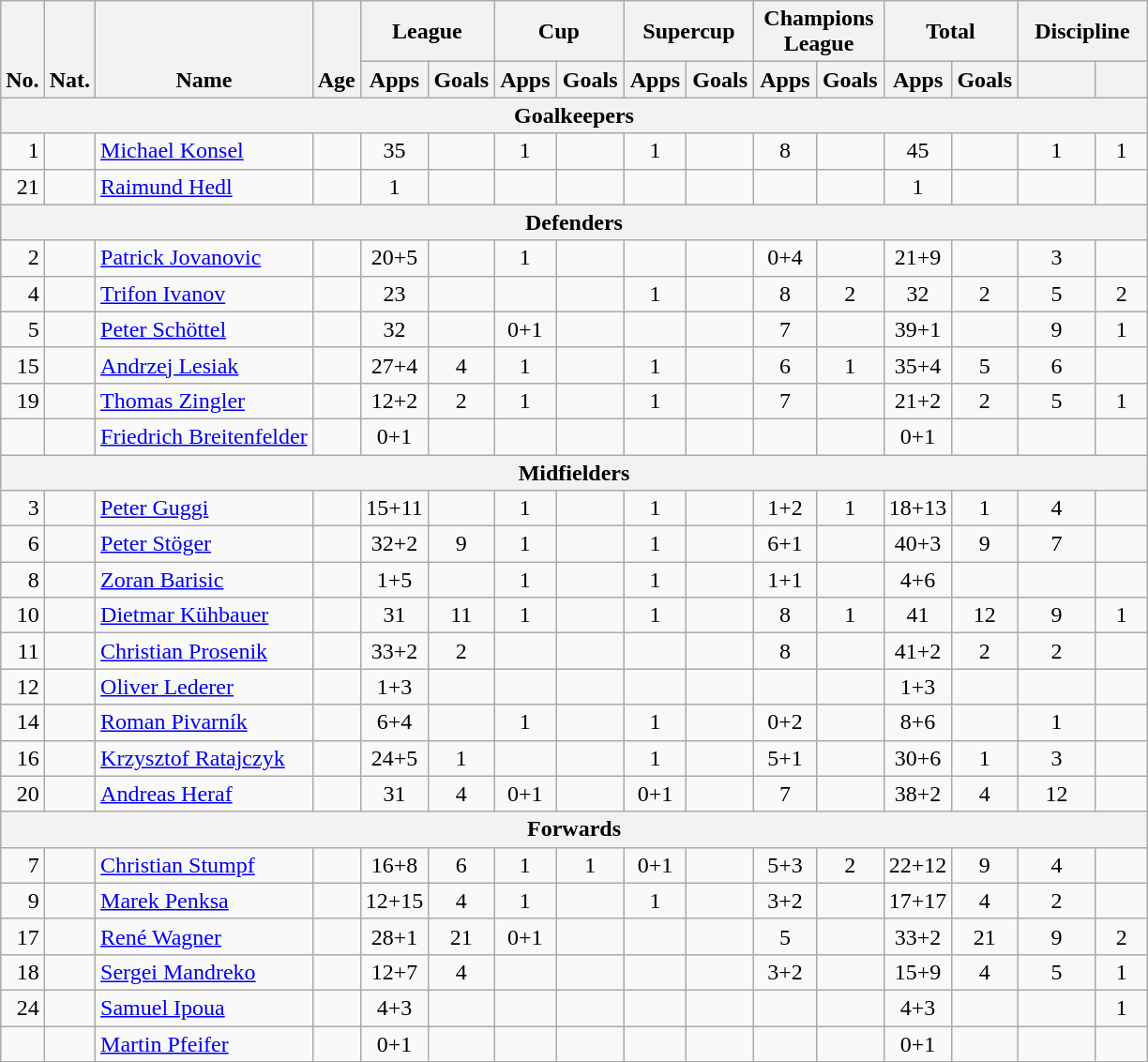<table class="wikitable" style="text-align:center">
<tr>
<th rowspan="2" valign="bottom">No.</th>
<th rowspan="2" valign="bottom">Nat.</th>
<th rowspan="2" valign="bottom">Name</th>
<th rowspan="2" valign="bottom">Age</th>
<th colspan="2" width="85">League</th>
<th colspan="2" width="85">Cup</th>
<th colspan="2" width="85">Supercup</th>
<th colspan="2" width="85">Champions League</th>
<th colspan="2" width="85">Total</th>
<th colspan="2" width="85">Discipline</th>
</tr>
<tr>
<th>Apps</th>
<th>Goals</th>
<th>Apps</th>
<th>Goals</th>
<th>Apps</th>
<th>Goals</th>
<th>Apps</th>
<th>Goals</th>
<th>Apps</th>
<th>Goals</th>
<th></th>
<th></th>
</tr>
<tr>
<th colspan=20>Goalkeepers</th>
</tr>
<tr>
<td align="right">1</td>
<td></td>
<td align="left"><a href='#'>Michael Konsel</a></td>
<td></td>
<td>35</td>
<td></td>
<td>1</td>
<td></td>
<td>1</td>
<td></td>
<td>8</td>
<td></td>
<td>45</td>
<td></td>
<td>1</td>
<td>1</td>
</tr>
<tr>
<td align="right">21</td>
<td></td>
<td align="left"><a href='#'>Raimund Hedl</a></td>
<td></td>
<td>1</td>
<td></td>
<td></td>
<td></td>
<td></td>
<td></td>
<td></td>
<td></td>
<td>1</td>
<td></td>
<td></td>
<td></td>
</tr>
<tr>
<th colspan=20>Defenders</th>
</tr>
<tr>
<td align="right">2</td>
<td></td>
<td align="left"><a href='#'>Patrick Jovanovic</a></td>
<td></td>
<td>20+5</td>
<td></td>
<td>1</td>
<td></td>
<td></td>
<td></td>
<td>0+4</td>
<td></td>
<td>21+9</td>
<td></td>
<td>3</td>
<td></td>
</tr>
<tr>
<td align="right">4</td>
<td></td>
<td align="left"><a href='#'>Trifon Ivanov</a></td>
<td></td>
<td>23</td>
<td></td>
<td></td>
<td></td>
<td>1</td>
<td></td>
<td>8</td>
<td>2</td>
<td>32</td>
<td>2</td>
<td>5</td>
<td>2</td>
</tr>
<tr>
<td align="right">5</td>
<td></td>
<td align="left"><a href='#'>Peter Schöttel</a></td>
<td></td>
<td>32</td>
<td></td>
<td>0+1</td>
<td></td>
<td></td>
<td></td>
<td>7</td>
<td></td>
<td>39+1</td>
<td></td>
<td>9</td>
<td>1</td>
</tr>
<tr>
<td align="right">15</td>
<td></td>
<td align="left"><a href='#'>Andrzej Lesiak</a></td>
<td></td>
<td>27+4</td>
<td>4</td>
<td>1</td>
<td></td>
<td>1</td>
<td></td>
<td>6</td>
<td>1</td>
<td>35+4</td>
<td>5</td>
<td>6</td>
<td></td>
</tr>
<tr>
<td align="right">19</td>
<td></td>
<td align="left"><a href='#'>Thomas Zingler</a></td>
<td></td>
<td>12+2</td>
<td>2</td>
<td>1</td>
<td></td>
<td>1</td>
<td></td>
<td>7</td>
<td></td>
<td>21+2</td>
<td>2</td>
<td>5</td>
<td>1</td>
</tr>
<tr>
<td align="right"></td>
<td></td>
<td align="left"><a href='#'>Friedrich Breitenfelder</a></td>
<td></td>
<td>0+1</td>
<td></td>
<td></td>
<td></td>
<td></td>
<td></td>
<td></td>
<td></td>
<td>0+1</td>
<td></td>
<td></td>
<td></td>
</tr>
<tr>
<th colspan=20>Midfielders</th>
</tr>
<tr>
<td align="right">3</td>
<td></td>
<td align="left"><a href='#'>Peter Guggi</a></td>
<td></td>
<td>15+11</td>
<td></td>
<td>1</td>
<td></td>
<td>1</td>
<td></td>
<td>1+2</td>
<td>1</td>
<td>18+13</td>
<td>1</td>
<td>4</td>
<td></td>
</tr>
<tr>
<td align="right">6</td>
<td></td>
<td align="left"><a href='#'>Peter Stöger</a></td>
<td></td>
<td>32+2</td>
<td>9</td>
<td>1</td>
<td></td>
<td>1</td>
<td></td>
<td>6+1</td>
<td></td>
<td>40+3</td>
<td>9</td>
<td>7</td>
<td></td>
</tr>
<tr>
<td align="right">8</td>
<td></td>
<td align="left"><a href='#'>Zoran Barisic</a></td>
<td></td>
<td>1+5</td>
<td></td>
<td>1</td>
<td></td>
<td>1</td>
<td></td>
<td>1+1</td>
<td></td>
<td>4+6</td>
<td></td>
<td></td>
<td></td>
</tr>
<tr>
<td align="right">10</td>
<td></td>
<td align="left"><a href='#'>Dietmar Kühbauer</a></td>
<td></td>
<td>31</td>
<td>11</td>
<td>1</td>
<td></td>
<td>1</td>
<td></td>
<td>8</td>
<td>1</td>
<td>41</td>
<td>12</td>
<td>9</td>
<td>1</td>
</tr>
<tr>
<td align="right">11</td>
<td></td>
<td align="left"><a href='#'>Christian Prosenik</a></td>
<td></td>
<td>33+2</td>
<td>2</td>
<td></td>
<td></td>
<td></td>
<td></td>
<td>8</td>
<td></td>
<td>41+2</td>
<td>2</td>
<td>2</td>
<td></td>
</tr>
<tr>
<td align="right">12</td>
<td></td>
<td align="left"><a href='#'>Oliver Lederer</a></td>
<td></td>
<td>1+3</td>
<td></td>
<td></td>
<td></td>
<td></td>
<td></td>
<td></td>
<td></td>
<td>1+3</td>
<td></td>
<td></td>
<td></td>
</tr>
<tr>
<td align="right">14</td>
<td></td>
<td align="left"><a href='#'>Roman Pivarník</a></td>
<td></td>
<td>6+4</td>
<td></td>
<td>1</td>
<td></td>
<td>1</td>
<td></td>
<td>0+2</td>
<td></td>
<td>8+6</td>
<td></td>
<td>1</td>
<td></td>
</tr>
<tr>
<td align="right">16</td>
<td></td>
<td align="left"><a href='#'>Krzysztof Ratajczyk</a></td>
<td></td>
<td>24+5</td>
<td>1</td>
<td></td>
<td></td>
<td>1</td>
<td></td>
<td>5+1</td>
<td></td>
<td>30+6</td>
<td>1</td>
<td>3</td>
<td></td>
</tr>
<tr>
<td align="right">20</td>
<td></td>
<td align="left"><a href='#'>Andreas Heraf</a></td>
<td></td>
<td>31</td>
<td>4</td>
<td>0+1</td>
<td></td>
<td>0+1</td>
<td></td>
<td>7</td>
<td></td>
<td>38+2</td>
<td>4</td>
<td>12</td>
<td></td>
</tr>
<tr>
<th colspan=20>Forwards</th>
</tr>
<tr>
<td align="right">7</td>
<td></td>
<td align="left"><a href='#'>Christian Stumpf</a></td>
<td></td>
<td>16+8</td>
<td>6</td>
<td>1</td>
<td>1</td>
<td>0+1</td>
<td></td>
<td>5+3</td>
<td>2</td>
<td>22+12</td>
<td>9</td>
<td>4</td>
<td></td>
</tr>
<tr>
<td align="right">9</td>
<td></td>
<td align="left"><a href='#'>Marek Penksa</a></td>
<td></td>
<td>12+15</td>
<td>4</td>
<td>1</td>
<td></td>
<td>1</td>
<td></td>
<td>3+2</td>
<td></td>
<td>17+17</td>
<td>4</td>
<td>2</td>
<td></td>
</tr>
<tr>
<td align="right">17</td>
<td></td>
<td align="left"><a href='#'>René Wagner</a></td>
<td></td>
<td>28+1</td>
<td>21</td>
<td>0+1</td>
<td></td>
<td></td>
<td></td>
<td>5</td>
<td></td>
<td>33+2</td>
<td>21</td>
<td>9</td>
<td>2</td>
</tr>
<tr>
<td align="right">18</td>
<td></td>
<td align="left"><a href='#'>Sergei Mandreko</a></td>
<td></td>
<td>12+7</td>
<td>4</td>
<td></td>
<td></td>
<td></td>
<td></td>
<td>3+2</td>
<td></td>
<td>15+9</td>
<td>4</td>
<td>5</td>
<td>1</td>
</tr>
<tr>
<td align="right">24</td>
<td></td>
<td align="left"><a href='#'>Samuel Ipoua</a></td>
<td></td>
<td>4+3</td>
<td></td>
<td></td>
<td></td>
<td></td>
<td></td>
<td></td>
<td></td>
<td>4+3</td>
<td></td>
<td></td>
<td>1</td>
</tr>
<tr>
<td align="right"></td>
<td></td>
<td align="left"><a href='#'>Martin Pfeifer</a></td>
<td></td>
<td>0+1</td>
<td></td>
<td></td>
<td></td>
<td></td>
<td></td>
<td></td>
<td></td>
<td>0+1</td>
<td></td>
<td></td>
<td></td>
</tr>
</table>
